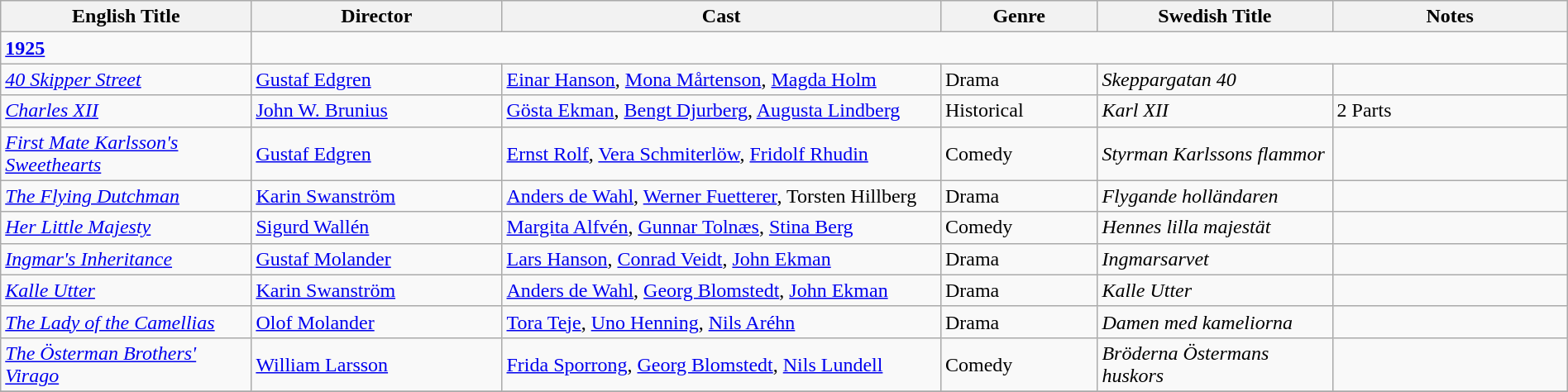<table class="wikitable" style="width:100%;">
<tr>
<th style="width:16%;">English Title</th>
<th style="width:16%;">Director</th>
<th style="width:28%;">Cast</th>
<th style="width:10%;">Genre</th>
<th style="width:15%;">Swedish Title</th>
<th style="width:15%;">Notes</th>
</tr>
<tr>
<td><strong><a href='#'>1925</a></strong></td>
</tr>
<tr>
<td><em><a href='#'>40 Skipper Street</a></em></td>
<td><a href='#'>Gustaf Edgren</a></td>
<td><a href='#'>Einar Hanson</a>, <a href='#'>Mona Mårtenson</a>, <a href='#'>Magda Holm</a></td>
<td>Drama</td>
<td><em>Skeppargatan 40</em></td>
<td></td>
</tr>
<tr>
<td><em><a href='#'>Charles XII</a></em></td>
<td><a href='#'>John W. Brunius</a></td>
<td><a href='#'>Gösta Ekman</a>, <a href='#'>Bengt Djurberg</a>, <a href='#'>Augusta Lindberg</a></td>
<td>Historical</td>
<td><em>Karl XII</em></td>
<td>2 Parts</td>
</tr>
<tr>
<td><em><a href='#'>First Mate Karlsson's Sweethearts</a></em></td>
<td><a href='#'>Gustaf Edgren</a></td>
<td><a href='#'>Ernst Rolf</a>, <a href='#'>Vera Schmiterlöw</a>, <a href='#'>Fridolf Rhudin</a></td>
<td>Comedy</td>
<td><em>Styrman Karlssons flammor</em></td>
<td></td>
</tr>
<tr>
<td><em><a href='#'>The Flying Dutchman</a></em></td>
<td><a href='#'>Karin Swanström</a></td>
<td><a href='#'>Anders de Wahl</a>, <a href='#'>Werner Fuetterer</a>, Torsten Hillberg</td>
<td>Drama</td>
<td><em>Flygande holländaren</em></td>
<td></td>
</tr>
<tr>
<td><em><a href='#'>Her Little Majesty</a></em></td>
<td><a href='#'>Sigurd Wallén</a></td>
<td><a href='#'>Margita Alfvén</a>, <a href='#'>Gunnar Tolnæs</a>, <a href='#'>Stina Berg</a></td>
<td>Comedy</td>
<td><em>Hennes lilla majestät</em></td>
<td></td>
</tr>
<tr>
<td><em><a href='#'>Ingmar's Inheritance</a></em></td>
<td><a href='#'>Gustaf Molander</a></td>
<td><a href='#'>Lars Hanson</a>, <a href='#'>Conrad Veidt</a>, <a href='#'>John Ekman</a></td>
<td>Drama</td>
<td><em> Ingmarsarvet</em></td>
<td></td>
</tr>
<tr>
<td><em><a href='#'>Kalle Utter</a></em></td>
<td><a href='#'>Karin Swanström</a></td>
<td><a href='#'>Anders de Wahl</a>, <a href='#'>Georg Blomstedt</a>, <a href='#'>John Ekman</a></td>
<td>Drama</td>
<td><em>Kalle Utter</em></td>
<td></td>
</tr>
<tr>
<td><em><a href='#'>The Lady of the Camellias</a></em></td>
<td><a href='#'>Olof Molander</a></td>
<td><a href='#'>Tora Teje</a>, <a href='#'>Uno Henning</a>, <a href='#'>Nils Aréhn</a></td>
<td>Drama</td>
<td><em>Damen med kameliorna</em></td>
<td></td>
</tr>
<tr>
<td><em><a href='#'>The Österman Brothers' Virago</a></em></td>
<td><a href='#'>William Larsson</a></td>
<td><a href='#'>Frida Sporrong</a>, <a href='#'>Georg Blomstedt</a>, <a href='#'>Nils Lundell</a></td>
<td>Comedy</td>
<td><em>Bröderna Östermans huskors</em></td>
<td></td>
</tr>
<tr>
</tr>
</table>
